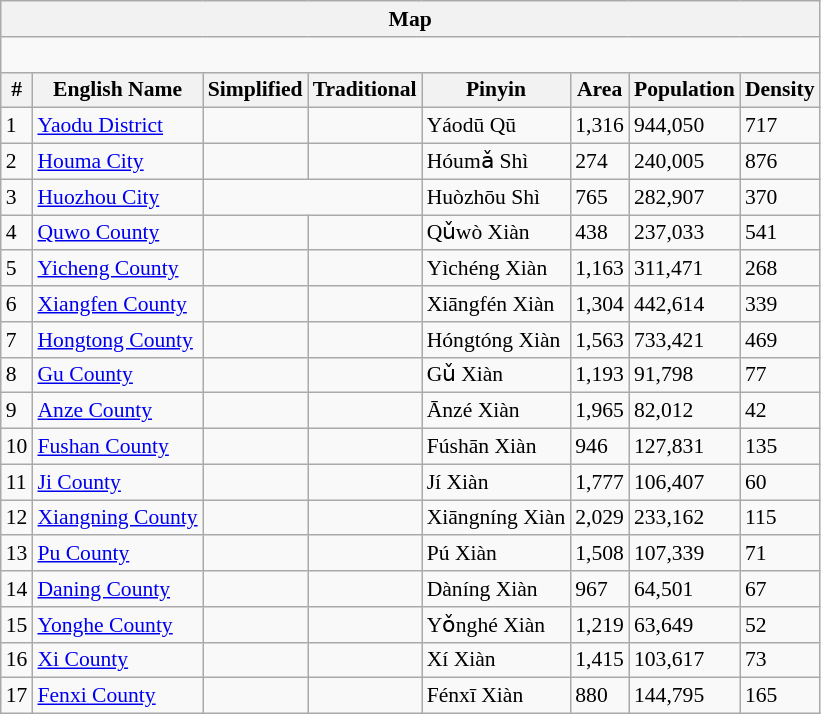<table class="wikitable"  style="font-size:90%;" align="center">
<tr>
<th colspan="8" align="center">Map</th>
</tr>
<tr>
<td colspan="8" align="center"><div><br> 


















</div></td>
</tr>
<tr>
<th>#</th>
<th>English Name</th>
<th>Simplified</th>
<th>Traditional</th>
<th>Pinyin</th>
<th>Area</th>
<th>Population</th>
<th>Density</th>
</tr>
<tr --------->
<td>1</td>
<td><a href='#'>Yaodu District</a></td>
<td></td>
<td></td>
<td>Yáodū Qū</td>
<td>1,316</td>
<td>944,050</td>
<td>717</td>
</tr>
<tr --------->
<td>2</td>
<td><a href='#'>Houma City</a></td>
<td></td>
<td></td>
<td>Hóumǎ Shì</td>
<td>274</td>
<td>240,005</td>
<td>876</td>
</tr>
<tr --------->
<td>3</td>
<td><a href='#'>Huozhou City</a></td>
<td colspan="2" style="text-align: center;"></td>
<td>Huòzhōu Shì</td>
<td>765</td>
<td>282,907</td>
<td>370</td>
</tr>
<tr --------->
<td>4</td>
<td><a href='#'>Quwo County</a></td>
<td></td>
<td></td>
<td>Qǔwò Xiàn</td>
<td>438</td>
<td>237,033</td>
<td>541</td>
</tr>
<tr --------->
<td>5</td>
<td><a href='#'>Yicheng County</a></td>
<td></td>
<td></td>
<td>Yìchéng Xiàn</td>
<td>1,163</td>
<td>311,471</td>
<td>268</td>
</tr>
<tr --------->
<td>6</td>
<td><a href='#'>Xiangfen County</a></td>
<td></td>
<td></td>
<td>Xiāngfén Xiàn</td>
<td>1,304</td>
<td>442,614</td>
<td>339</td>
</tr>
<tr --------->
<td>7</td>
<td><a href='#'>Hongtong County</a></td>
<td></td>
<td></td>
<td>Hóngtóng Xiàn</td>
<td>1,563</td>
<td>733,421</td>
<td>469</td>
</tr>
<tr --------->
<td>8</td>
<td><a href='#'>Gu County</a></td>
<td></td>
<td></td>
<td>Gǔ Xiàn</td>
<td>1,193</td>
<td>91,798</td>
<td>77</td>
</tr>
<tr --------->
<td>9</td>
<td><a href='#'>Anze County</a></td>
<td></td>
<td></td>
<td>Ānzé Xiàn</td>
<td>1,965</td>
<td>82,012</td>
<td>42</td>
</tr>
<tr --------->
<td>10</td>
<td><a href='#'>Fushan County</a></td>
<td></td>
<td></td>
<td>Fúshān Xiàn</td>
<td>946</td>
<td>127,831</td>
<td>135</td>
</tr>
<tr --------->
<td>11</td>
<td><a href='#'>Ji County</a></td>
<td></td>
<td></td>
<td>Jí Xiàn</td>
<td>1,777</td>
<td>106,407</td>
<td>60</td>
</tr>
<tr --------->
<td>12</td>
<td><a href='#'>Xiangning County</a></td>
<td></td>
<td></td>
<td>Xiāngníng Xiàn</td>
<td>2,029</td>
<td>233,162</td>
<td>115</td>
</tr>
<tr --------->
<td>13</td>
<td><a href='#'>Pu County</a></td>
<td></td>
<td></td>
<td>Pú Xiàn</td>
<td>1,508</td>
<td>107,339</td>
<td>71</td>
</tr>
<tr --------->
<td>14</td>
<td><a href='#'>Daning County</a></td>
<td></td>
<td></td>
<td>Dàníng Xiàn</td>
<td>967</td>
<td>64,501</td>
<td>67</td>
</tr>
<tr --------->
<td>15</td>
<td><a href='#'>Yonghe County</a></td>
<td></td>
<td></td>
<td>Yǒnghé Xiàn</td>
<td>1,219</td>
<td>63,649</td>
<td>52</td>
</tr>
<tr --------->
<td>16</td>
<td><a href='#'>Xi County</a></td>
<td></td>
<td></td>
<td>Xí Xiàn</td>
<td>1,415</td>
<td>103,617</td>
<td>73</td>
</tr>
<tr --------->
<td>17</td>
<td><a href='#'>Fenxi County</a></td>
<td></td>
<td></td>
<td>Fénxī Xiàn</td>
<td>880</td>
<td>144,795</td>
<td>165</td>
</tr>
</table>
